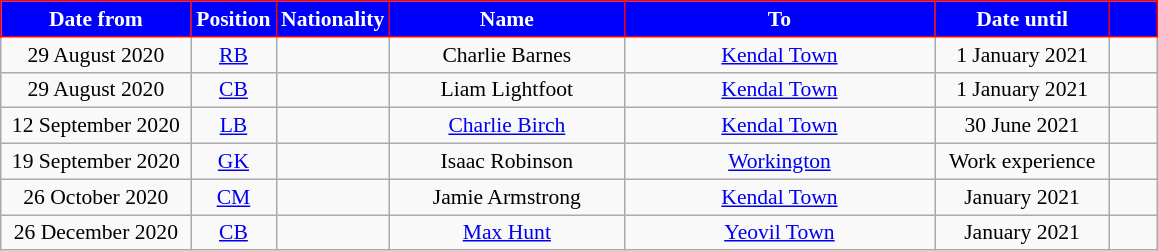<table class="wikitable"  style="text-align:center; font-size:90%; ">
<tr>
<th style="background:#0000FF; color:white; border:1px solid #FF0000; width:120px;">Date from</th>
<th style="background:#0000FF; color:white; border:1px solid #FF0000; width:50px;">Position</th>
<th style="background:#0000FF; color:white; border:1px solid #FF0000; width:50px;">Nationality</th>
<th style="background:#0000FF; color:white; border:1px solid #FF0000; width:150px;">Name</th>
<th style="background:#0000FF; color:white; border:1px solid #FF0000; width:200px;">To</th>
<th style="background:#0000FF; color:white; border:1px solid #FF0000; width:110px;">Date until</th>
<th style="background:#0000FF; color:white; border:1px solid #FF0000; width:25px;"></th>
</tr>
<tr>
<td>29 August 2020</td>
<td><a href='#'>RB</a></td>
<td></td>
<td>Charlie Barnes</td>
<td> <a href='#'>Kendal Town</a></td>
<td>1 January 2021</td>
<td></td>
</tr>
<tr>
<td>29 August 2020</td>
<td><a href='#'>CB</a></td>
<td></td>
<td>Liam Lightfoot</td>
<td> <a href='#'>Kendal Town</a></td>
<td>1 January 2021</td>
<td></td>
</tr>
<tr>
<td>12 September 2020</td>
<td><a href='#'>LB</a></td>
<td></td>
<td><a href='#'>Charlie Birch</a></td>
<td> <a href='#'>Kendal Town</a></td>
<td>30 June 2021</td>
<td></td>
</tr>
<tr>
<td>19 September 2020</td>
<td><a href='#'>GK</a></td>
<td></td>
<td>Isaac Robinson</td>
<td> <a href='#'>Workington</a></td>
<td>Work experience</td>
<td></td>
</tr>
<tr>
<td>26 October 2020</td>
<td><a href='#'>CM</a></td>
<td></td>
<td>Jamie Armstrong</td>
<td> <a href='#'>Kendal Town</a></td>
<td>January 2021</td>
<td></td>
</tr>
<tr>
<td>26 December 2020</td>
<td><a href='#'>CB</a></td>
<td></td>
<td><a href='#'>Max Hunt</a></td>
<td> <a href='#'>Yeovil Town</a></td>
<td>January 2021</td>
<td></td>
</tr>
</table>
